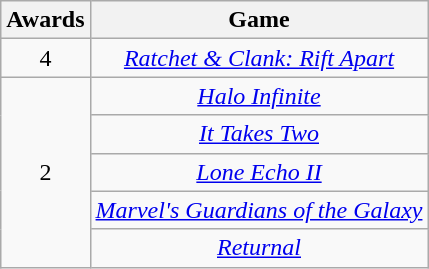<table class="wikitable floatleft" rowspan="2" style="text-align:center;" background: #f6e39c;>
<tr>
<th scope="col">Awards</th>
<th scope="col">Game</th>
</tr>
<tr>
<td>4</td>
<td><em><a href='#'>Ratchet & Clank: Rift Apart</a></em></td>
</tr>
<tr>
<td rowspan=5>2</td>
<td><em><a href='#'>Halo Infinite</a></em></td>
</tr>
<tr>
<td><em><a href='#'>It Takes Two</a></em></td>
</tr>
<tr>
<td><em><a href='#'>Lone Echo II</a></em></td>
</tr>
<tr>
<td><em><a href='#'>Marvel's Guardians of the Galaxy</a></em></td>
</tr>
<tr>
<td><em><a href='#'>Returnal</a></em></td>
</tr>
</table>
